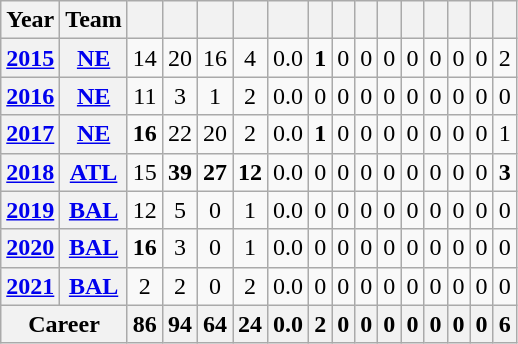<table class="wikitable" style="text-align:center">
<tr>
<th>Year</th>
<th>Team</th>
<th></th>
<th></th>
<th></th>
<th></th>
<th></th>
<th></th>
<th></th>
<th></th>
<th></th>
<th></th>
<th></th>
<th></th>
<th></th>
<th></th>
</tr>
<tr>
<th><a href='#'>2015</a></th>
<th><a href='#'>NE</a></th>
<td>14</td>
<td>20</td>
<td>16</td>
<td>4</td>
<td>0.0</td>
<td><strong>1</strong></td>
<td>0</td>
<td>0</td>
<td>0</td>
<td>0</td>
<td>0</td>
<td>0</td>
<td>0</td>
<td>2</td>
</tr>
<tr>
<th><a href='#'>2016</a></th>
<th><a href='#'>NE</a></th>
<td>11</td>
<td>3</td>
<td>1</td>
<td>2</td>
<td>0.0</td>
<td>0</td>
<td>0</td>
<td>0</td>
<td>0</td>
<td>0</td>
<td>0</td>
<td>0</td>
<td>0</td>
<td>0</td>
</tr>
<tr>
<th><a href='#'>2017</a></th>
<th><a href='#'>NE</a></th>
<td><strong>16</strong></td>
<td>22</td>
<td>20</td>
<td>2</td>
<td>0.0</td>
<td><strong>1</strong></td>
<td>0</td>
<td>0</td>
<td>0</td>
<td>0</td>
<td>0</td>
<td>0</td>
<td>0</td>
<td>1</td>
</tr>
<tr>
<th><a href='#'>2018</a></th>
<th><a href='#'>ATL</a></th>
<td>15</td>
<td><strong>39</strong></td>
<td><strong>27</strong></td>
<td><strong>12</strong></td>
<td>0.0</td>
<td>0</td>
<td>0</td>
<td>0</td>
<td>0</td>
<td>0</td>
<td>0</td>
<td>0</td>
<td>0</td>
<td><strong>3</strong></td>
</tr>
<tr>
<th><a href='#'>2019</a></th>
<th><a href='#'>BAL</a></th>
<td>12</td>
<td>5</td>
<td>0</td>
<td>1</td>
<td>0.0</td>
<td>0</td>
<td>0</td>
<td>0</td>
<td>0</td>
<td>0</td>
<td>0</td>
<td>0</td>
<td>0</td>
<td>0</td>
</tr>
<tr>
<th><a href='#'>2020</a></th>
<th><a href='#'>BAL</a></th>
<td><strong>16</strong></td>
<td>3</td>
<td>0</td>
<td>1</td>
<td>0.0</td>
<td>0</td>
<td>0</td>
<td>0</td>
<td>0</td>
<td>0</td>
<td>0</td>
<td>0</td>
<td>0</td>
<td>0</td>
</tr>
<tr>
<th><a href='#'>2021</a></th>
<th><a href='#'>BAL</a></th>
<td>2</td>
<td>2</td>
<td>0</td>
<td>2</td>
<td>0.0</td>
<td>0</td>
<td>0</td>
<td>0</td>
<td>0</td>
<td>0</td>
<td>0</td>
<td>0</td>
<td>0</td>
<td>0</td>
</tr>
<tr>
<th colspan="2">Career</th>
<th>86</th>
<th>94</th>
<th>64</th>
<th>24</th>
<th>0.0</th>
<th>2</th>
<th>0</th>
<th>0</th>
<th>0</th>
<th>0</th>
<th>0</th>
<th>0</th>
<th>0</th>
<th>6</th>
</tr>
</table>
